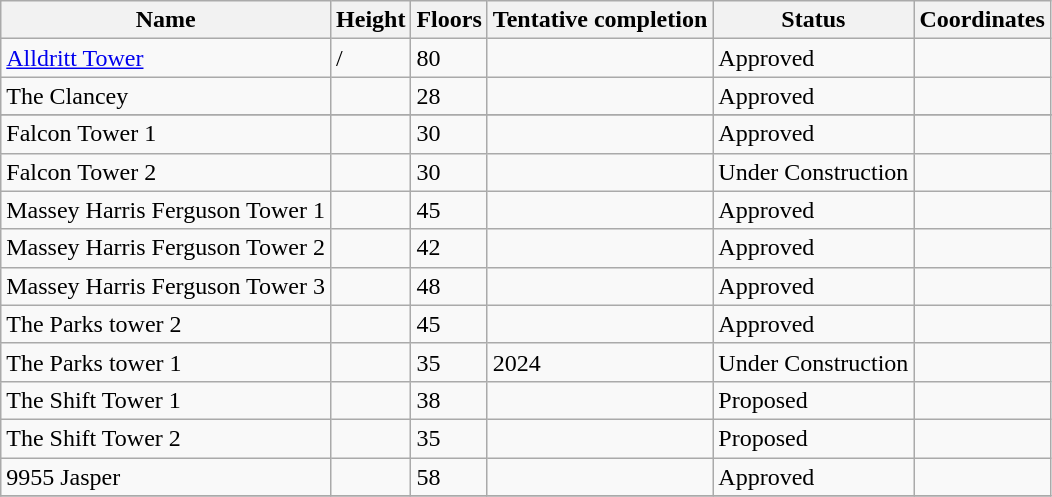<table class="wikitable sortable">
<tr>
<th scope="col">Name</th>
<th scope="col">Height</th>
<th scope="col">Floors</th>
<th scope="col">Tentative completion</th>
<th scope="col">Status</th>
<th scope="col" class="unsortable">Coordinates</th>
</tr>
<tr>
<td><a href='#'>Alldritt Tower</a></td>
<td>/<br></td>
<td>80</td>
<td></td>
<td>Approved</td>
<td><small></small></td>
</tr>
<tr>
<td>The Clancey</td>
<td></td>
<td>28</td>
<td></td>
<td>Approved</td>
<td></td>
</tr>
<tr>
</tr>
<tr>
<td>Falcon Tower 1</td>
<td></td>
<td>30</td>
<td></td>
<td>Approved</td>
<td><small></small></td>
</tr>
<tr>
<td>Falcon Tower 2</td>
<td></td>
<td>30</td>
<td></td>
<td>Under Construction</td>
<td><small></small></td>
</tr>
<tr>
<td>Massey Harris Ferguson Tower 1</td>
<td></td>
<td>45</td>
<td></td>
<td>Approved</td>
<td><small></small></td>
</tr>
<tr>
<td>Massey Harris Ferguson Tower 2</td>
<td></td>
<td>42</td>
<td></td>
<td>Approved</td>
<td><small></small></td>
</tr>
<tr>
<td>Massey Harris Ferguson Tower 3</td>
<td></td>
<td>48</td>
<td></td>
<td>Approved</td>
<td><small></small></td>
</tr>
<tr>
<td>The Parks tower 2</td>
<td></td>
<td>45</td>
<td></td>
<td>Approved</td>
<td></td>
</tr>
<tr>
<td>The Parks tower 1</td>
<td></td>
<td>35</td>
<td>2024</td>
<td>Under Construction</td>
<td></td>
</tr>
<tr>
<td>The Shift Tower 1</td>
<td></td>
<td>38</td>
<td></td>
<td>Proposed</td>
<td></td>
</tr>
<tr>
<td>The Shift Tower 2</td>
<td></td>
<td>35</td>
<td></td>
<td>Proposed</td>
<td></td>
</tr>
<tr>
<td>9955 Jasper</td>
<td></td>
<td>58</td>
<td></td>
<td>Approved</td>
<td></td>
</tr>
<tr>
</tr>
</table>
